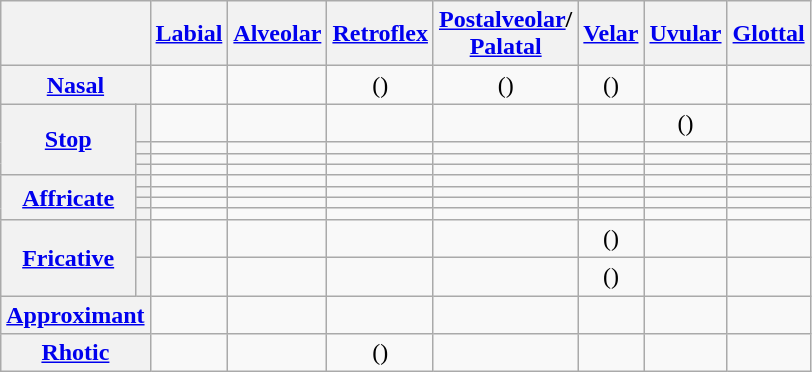<table class="wikitable" style="text-align: center;">
<tr>
<th colspan=2></th>
<th><a href='#'>Labial</a></th>
<th><a href='#'>Alveolar</a></th>
<th><a href='#'>Retroflex</a></th>
<th><a href='#'>Postalveolar</a>/<br><a href='#'>Palatal</a></th>
<th><a href='#'>Velar</a></th>
<th><a href='#'>Uvular</a></th>
<th><a href='#'>Glottal</a></th>
</tr>
<tr>
<th colspan="2"><a href='#'>Nasal</a></th>
<td></td>
<td></td>
<td>()</td>
<td>()</td>
<td>()</td>
<td></td>
<td></td>
</tr>
<tr>
<th rowspan="4"><a href='#'>Stop</a></th>
<th></th>
<td></td>
<td></td>
<td></td>
<td></td>
<td></td>
<td>()</td>
<td></td>
</tr>
<tr>
<th></th>
<td></td>
<td></td>
<td></td>
<td></td>
<td></td>
<td></td>
<td></td>
</tr>
<tr>
<th></th>
<td></td>
<td></td>
<td></td>
<td></td>
<td></td>
<td></td>
<td></td>
</tr>
<tr>
<th></th>
<td></td>
<td></td>
<td></td>
<td></td>
<td></td>
<td></td>
<td></td>
</tr>
<tr>
<th rowspan="4"><a href='#'>Affricate</a></th>
<th></th>
<td></td>
<td></td>
<td></td>
<td></td>
<td></td>
<td></td>
<td></td>
</tr>
<tr>
<th></th>
<td></td>
<td></td>
<td></td>
<td></td>
<td></td>
<td></td>
<td></td>
</tr>
<tr>
<th></th>
<td></td>
<td></td>
<td></td>
<td></td>
<td></td>
<td></td>
<td></td>
</tr>
<tr>
<th></th>
<td></td>
<td></td>
<td></td>
<td></td>
<td></td>
<td></td>
<td></td>
</tr>
<tr>
<th rowspan="2"><a href='#'>Fricative</a></th>
<th></th>
<td></td>
<td></td>
<td></td>
<td></td>
<td>()</td>
<td></td>
<td></td>
</tr>
<tr>
<th></th>
<td></td>
<td></td>
<td></td>
<td></td>
<td>()</td>
<td></td>
<td></td>
</tr>
<tr>
<th colspan="2"><a href='#'>Approximant</a></th>
<td></td>
<td> </td>
<td></td>
<td></td>
<td></td>
<td></td>
<td></td>
</tr>
<tr>
<th colspan="2"><a href='#'>Rhotic</a></th>
<td></td>
<td></td>
<td>()</td>
<td></td>
<td></td>
<td></td>
<td></td>
</tr>
</table>
